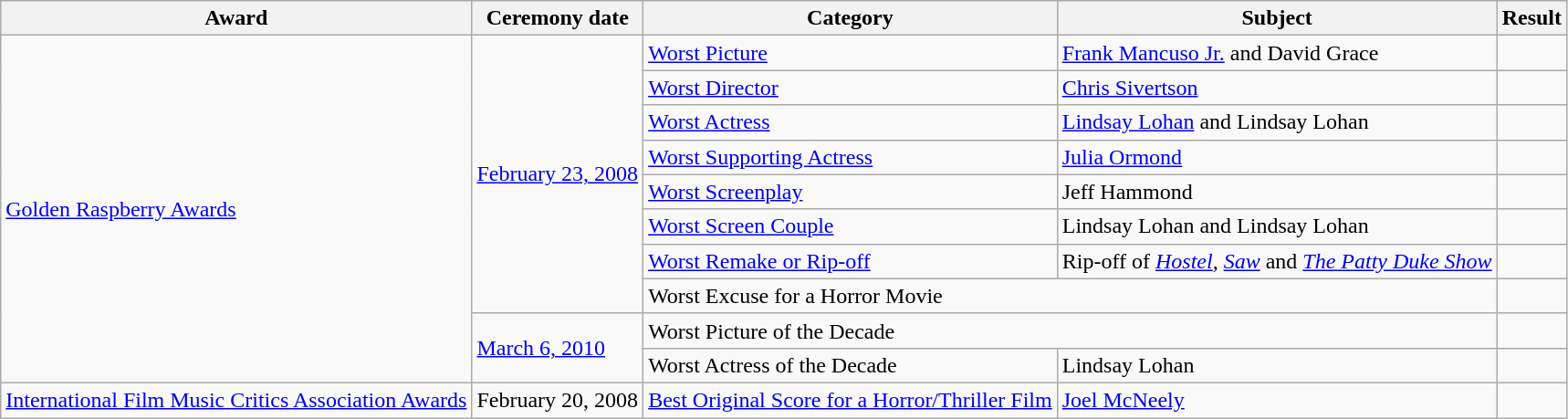<table class="wikitable sortable plainrowheaders">
<tr>
<th>Award</th>
<th>Ceremony date</th>
<th>Category</th>
<th>Subject</th>
<th>Result</th>
</tr>
<tr>
<td rowspan="10"><a href='#'>Golden Raspberry Awards</a></td>
<td rowspan="8"><a href='#'>February 23, 2008</a></td>
<td><a href='#'>Worst Picture</a></td>
<td><a href='#'>Frank Mancuso Jr.</a> and David Grace</td>
<td></td>
</tr>
<tr>
<td><a href='#'>Worst Director</a></td>
<td><a href='#'>Chris Sivertson</a></td>
<td></td>
</tr>
<tr>
<td><a href='#'>Worst Actress</a></td>
<td><a href='#'>Lindsay Lohan</a> and Lindsay Lohan</td>
<td></td>
</tr>
<tr>
<td><a href='#'>Worst Supporting Actress</a></td>
<td><a href='#'>Julia Ormond</a></td>
<td></td>
</tr>
<tr>
<td><a href='#'>Worst Screenplay</a></td>
<td>Jeff Hammond</td>
<td></td>
</tr>
<tr>
<td><a href='#'>Worst Screen Couple</a></td>
<td>Lindsay Lohan and Lindsay Lohan</td>
<td></td>
</tr>
<tr>
<td><a href='#'>Worst Remake or Rip-off</a></td>
<td>Rip-off of <em><a href='#'>Hostel</a></em>, <em><a href='#'>Saw</a></em> and <em><a href='#'>The Patty Duke Show</a></em></td>
<td></td>
</tr>
<tr>
<td colspan="2">Worst Excuse for a Horror Movie</td>
<td></td>
</tr>
<tr>
<td rowspan="2"><a href='#'>March 6, 2010</a></td>
<td colspan="2">Worst Picture of the Decade</td>
<td></td>
</tr>
<tr>
<td>Worst Actress of the Decade</td>
<td>Lindsay Lohan</td>
<td></td>
</tr>
<tr>
<td><a href='#'>International Film Music Critics Association Awards</a></td>
<td>February 20, 2008</td>
<td><a href='#'>Best Original Score for a Horror/Thriller Film</a></td>
<td><a href='#'>Joel McNeely</a></td>
<td></td>
</tr>
</table>
